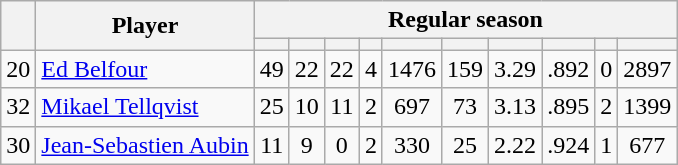<table class="wikitable plainrowheaders" style="text-align:center;">
<tr>
<th scope="col" rowspan="2"></th>
<th scope="col" rowspan="2">Player</th>
<th scope=colgroup colspan=10>Regular season</th>
</tr>
<tr>
<th scope="col"></th>
<th scope="col"></th>
<th scope="col"></th>
<th scope="col"></th>
<th scope="col"></th>
<th scope="col"></th>
<th scope="col"></th>
<th scope="col"></th>
<th scope="col"></th>
<th scope="col"></th>
</tr>
<tr>
<td scope="row">20</td>
<td align="left"><a href='#'>Ed Belfour</a></td>
<td>49</td>
<td>22</td>
<td>22</td>
<td>4</td>
<td>1476</td>
<td>159</td>
<td>3.29</td>
<td>.892</td>
<td>0</td>
<td>2897</td>
</tr>
<tr>
<td scope="row">32</td>
<td align="left"><a href='#'>Mikael Tellqvist</a></td>
<td>25</td>
<td>10</td>
<td>11</td>
<td>2</td>
<td>697</td>
<td>73</td>
<td>3.13</td>
<td>.895</td>
<td>2</td>
<td>1399</td>
</tr>
<tr>
<td scope="row">30</td>
<td align="left"><a href='#'>Jean-Sebastien Aubin</a></td>
<td>11</td>
<td>9</td>
<td>0</td>
<td>2</td>
<td>330</td>
<td>25</td>
<td>2.22</td>
<td>.924</td>
<td>1</td>
<td>677</td>
</tr>
</table>
